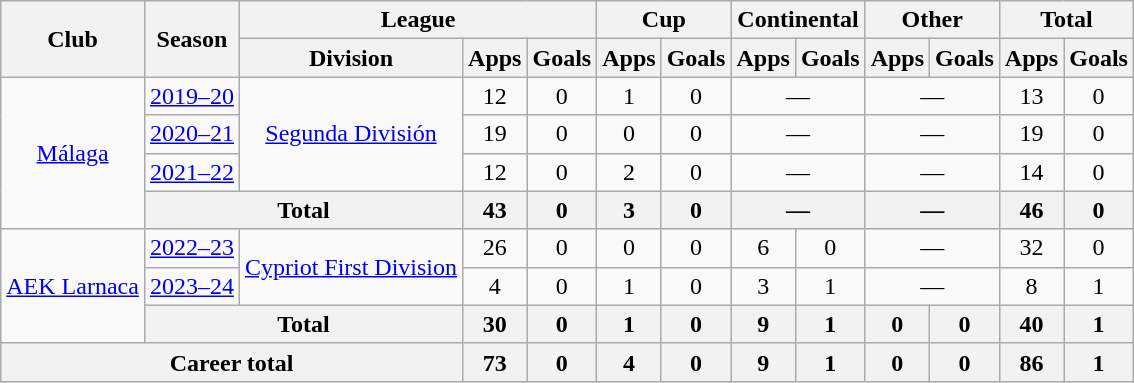<table class="wikitable" style="text-align:center">
<tr>
<th rowspan=2>Club</th>
<th rowspan=2>Season</th>
<th colspan=3>League</th>
<th colspan=2>Cup</th>
<th colspan=2>Continental</th>
<th colspan=2>Other</th>
<th colspan=2>Total</th>
</tr>
<tr>
<th>Division</th>
<th>Apps</th>
<th>Goals</th>
<th>Apps</th>
<th>Goals</th>
<th>Apps</th>
<th>Goals</th>
<th>Apps</th>
<th>Goals</th>
<th>Apps</th>
<th>Goals</th>
</tr>
<tr>
<td rowspan="4"><a href='#'>Málaga</a></td>
<td><a href='#'>2019–20</a></td>
<td rowspan="3"><a href='#'>Segunda División</a></td>
<td>12</td>
<td>0</td>
<td>1</td>
<td>0</td>
<td colspan="2">—</td>
<td colspan="2">—</td>
<td>13</td>
<td>0</td>
</tr>
<tr>
<td><a href='#'>2020–21</a></td>
<td>19</td>
<td>0</td>
<td>0</td>
<td>0</td>
<td colspan="2">—</td>
<td colspan="2">—</td>
<td>19</td>
<td>0</td>
</tr>
<tr>
<td><a href='#'>2021–22</a></td>
<td>12</td>
<td>0</td>
<td>2</td>
<td>0</td>
<td colspan="2">—</td>
<td colspan="2">—</td>
<td>14</td>
<td>0</td>
</tr>
<tr>
<th colspan="2">Total</th>
<th>43</th>
<th>0</th>
<th>3</th>
<th>0</th>
<th colspan="2">—</th>
<th colspan="2">—</th>
<th>46</th>
<th>0</th>
</tr>
<tr>
<td rowspan="3"><a href='#'>AEK Larnaca</a></td>
<td><a href='#'>2022–23</a></td>
<td rowspan="2"><a href='#'>Cypriot First Division</a></td>
<td>26</td>
<td>0</td>
<td>0</td>
<td>0</td>
<td>6</td>
<td>0</td>
<td colspan="2">—</td>
<td>32</td>
<td>0</td>
</tr>
<tr>
<td><a href='#'>2023–24</a></td>
<td>4</td>
<td>0</td>
<td>1</td>
<td>0</td>
<td>3</td>
<td>1</td>
<td colspan="2">—</td>
<td>8</td>
<td>1</td>
</tr>
<tr>
<th colspan="2">Total</th>
<th>30</th>
<th>0</th>
<th>1</th>
<th>0</th>
<th>9</th>
<th>1</th>
<th>0</th>
<th>0</th>
<th>40</th>
<th>1</th>
</tr>
<tr>
<th colspan="3">Career total</th>
<th>73</th>
<th>0</th>
<th>4</th>
<th>0</th>
<th>9</th>
<th>1</th>
<th>0</th>
<th>0</th>
<th>86</th>
<th>1</th>
</tr>
</table>
